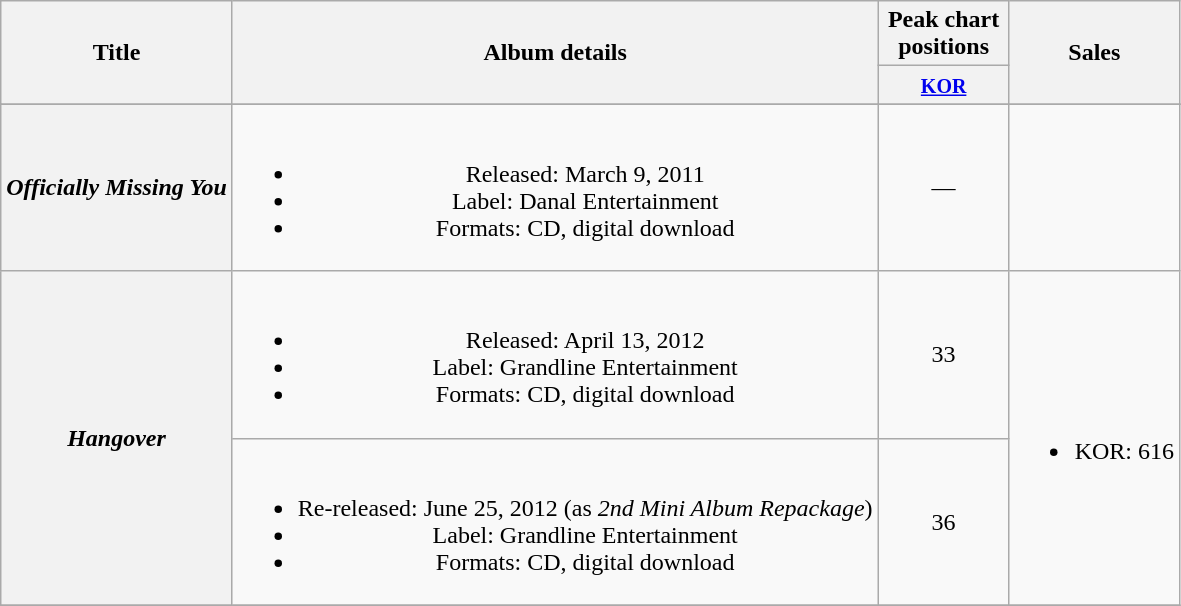<table class="wikitable plainrowheaders" style="text-align:center;">
<tr>
<th scope="col" rowspan="2">Title</th>
<th scope="col" rowspan="2">Album details</th>
<th scope="col" colspan="1" style="width:5em;">Peak chart positions</th>
<th scope="col" rowspan="2">Sales</th>
</tr>
<tr>
<th><small><a href='#'>KOR</a></small><br></th>
</tr>
<tr>
</tr>
<tr>
<th scope="row"><em>Officially Missing You</em></th>
<td><br><ul><li>Released: March 9, 2011</li><li>Label: Danal Entertainment</li><li>Formats: CD, digital download</li></ul></td>
<td>—</td>
<td></td>
</tr>
<tr>
<th scope="row" rowspan="2"><em>Hangover</em></th>
<td><br><ul><li>Released: April 13, 2012</li><li>Label: Grandline Entertainment</li><li>Formats: CD, digital download</li></ul></td>
<td>33</td>
<td rowspan="2"><br><ul><li>KOR: 616</li></ul></td>
</tr>
<tr>
<td><br><ul><li>Re-released: June 25, 2012 (as <em>2nd Mini Album Repackage</em>)</li><li>Label: Grandline Entertainment</li><li>Formats: CD, digital download</li></ul></td>
<td>36</td>
</tr>
<tr>
</tr>
</table>
